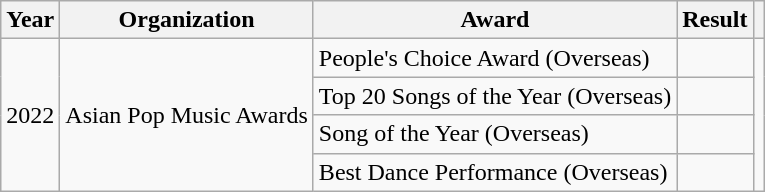<table class="wikitable plainrowheaders">
<tr align=center>
<th scope="col">Year</th>
<th scope="col">Organization</th>
<th scope="col">Award</th>
<th scope="col">Result</th>
<th scope="col"></th>
</tr>
<tr>
<td rowspan="4">2022</td>
<td rowspan="4">Asian Pop Music Awards</td>
<td>People's Choice Award (Overseas)</td>
<td></td>
<td rowspan="4" style="text-align:center"></td>
</tr>
<tr>
<td>Top 20 Songs of the Year (Overseas)</td>
<td></td>
</tr>
<tr>
<td>Song of the Year (Overseas)</td>
<td></td>
</tr>
<tr>
<td>Best Dance Performance (Overseas)</td>
<td></td>
</tr>
</table>
